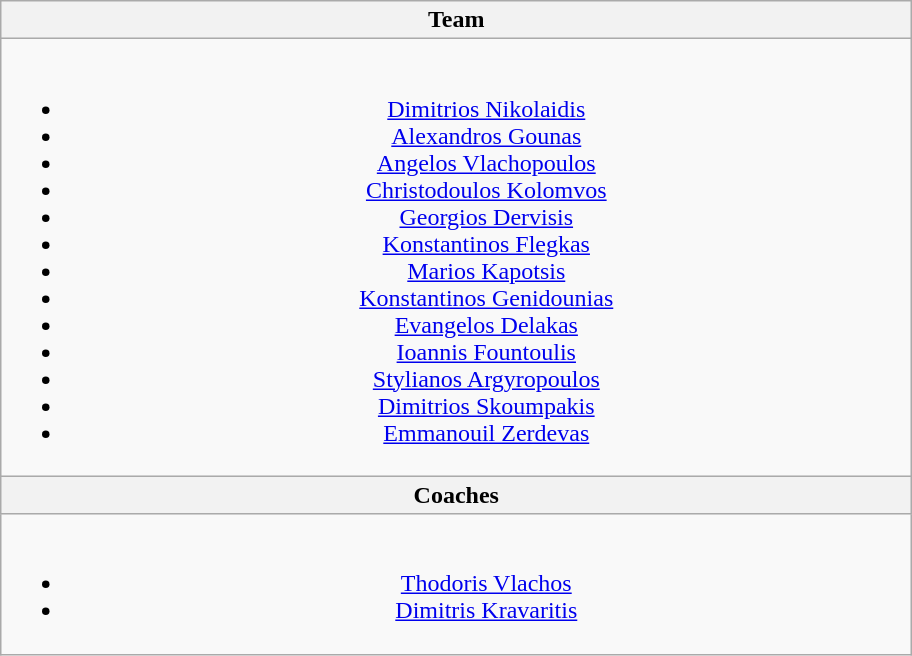<table class="wikitable" style="text-align: center;">
<tr>
<th width=600>Team</th>
</tr>
<tr>
<td><br><ul><li><a href='#'>Dimitrios Nikolaidis</a></li><li><a href='#'>Alexandros Gounas</a></li><li><a href='#'>Angelos Vlachopoulos</a></li><li><a href='#'>Christodoulos Kolomvos</a></li><li><a href='#'>Georgios Dervisis</a></li><li><a href='#'>Konstantinos Flegkas</a></li><li><a href='#'>Marios Kapotsis</a></li><li><a href='#'>Konstantinos Genidounias</a></li><li><a href='#'>Evangelos Delakas</a></li><li><a href='#'>Ioannis Fountoulis</a></li><li><a href='#'>Stylianos Argyropoulos</a></li><li><a href='#'>Dimitrios Skoumpakis</a></li><li><a href='#'>Emmanouil Zerdevas</a></li></ul></td>
</tr>
<tr>
<th width=600>Coaches</th>
</tr>
<tr>
<td><br><ul><li> <a href='#'>Thodoris Vlachos</a></li><li> <a href='#'>Dimitris Kravaritis</a></li></ul></td>
</tr>
</table>
